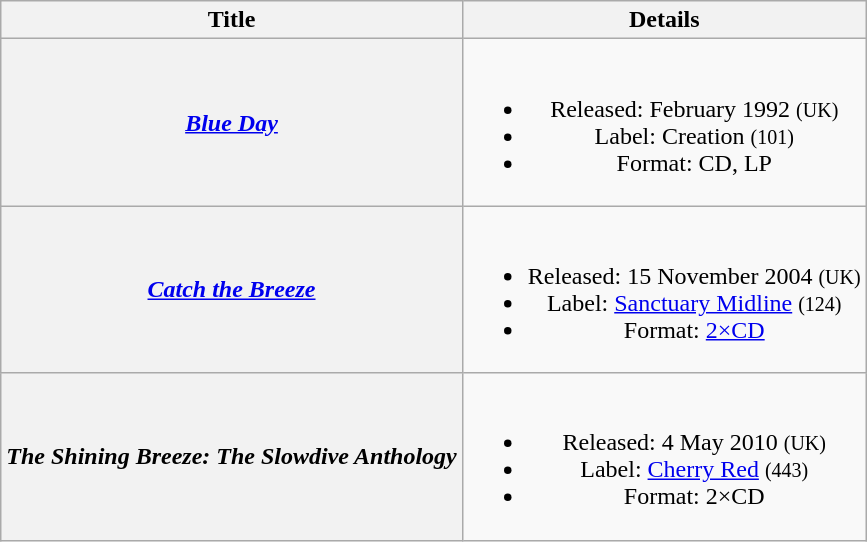<table class="wikitable plainrowheaders" style="text-align:center">
<tr>
<th scope="col">Title</th>
<th scope="col">Details</th>
</tr>
<tr>
<th scope="row"><em><a href='#'>Blue Day</a></em></th>
<td><br><ul><li>Released: February 1992 <small>(UK)</small></li><li>Label: Creation <small>(101)</small></li><li>Format: CD, LP</li></ul></td>
</tr>
<tr>
<th scope="row"><em><a href='#'>Catch the Breeze</a></em></th>
<td><br><ul><li>Released: 15 November 2004 <small>(UK)</small></li><li>Label: <a href='#'>Sanctuary Midline</a> <small>(124)</small></li><li>Format: <a href='#'>2×CD</a></li></ul></td>
</tr>
<tr>
<th scope="row"><em>The Shining Breeze: The Slowdive Anthology</em></th>
<td><br><ul><li>Released: 4 May 2010 <small>(UK)</small></li><li>Label: <a href='#'>Cherry Red</a> <small>(443)</small></li><li>Format: 2×CD</li></ul></td>
</tr>
</table>
